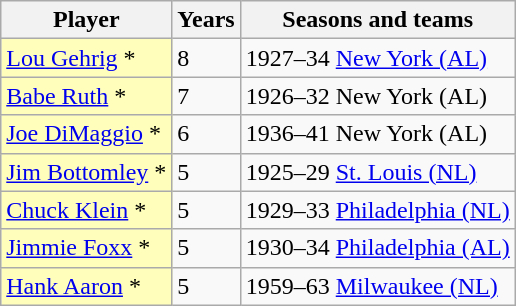<table class="wikitable">
<tr>
<th>Player</th>
<th>Years</th>
<th>Seasons and teams</th>
</tr>
<tr>
<td style="background-color:#ffffbb"><a href='#'>Lou Gehrig</a> *</td>
<td>8</td>
<td>1927–34 <a href='#'>New York (AL)</a></td>
</tr>
<tr>
<td style="background-color:#ffffbb"><a href='#'>Babe Ruth</a> *</td>
<td>7</td>
<td>1926–32 New York (AL)</td>
</tr>
<tr>
<td style="background-color:#ffffbb"><a href='#'>Joe DiMaggio</a> *</td>
<td>6</td>
<td>1936–41 New York (AL)</td>
</tr>
<tr>
<td style="background-color:#ffffbb"><a href='#'>Jim Bottomley</a> *</td>
<td>5</td>
<td>1925–29 <a href='#'>St. Louis (NL)</a></td>
</tr>
<tr>
<td style="background-color:#ffffbb"><a href='#'>Chuck Klein</a> *</td>
<td>5</td>
<td>1929–33 <a href='#'>Philadelphia (NL)</a></td>
</tr>
<tr>
<td style="background-color:#ffffbb"><a href='#'>Jimmie Foxx</a> *</td>
<td>5</td>
<td>1930–34 <a href='#'>Philadelphia (AL)</a></td>
</tr>
<tr>
<td style="background-color:#ffffbb"><a href='#'>Hank Aaron</a> *</td>
<td>5</td>
<td>1959–63 <a href='#'>Milwaukee (NL)</a></td>
</tr>
</table>
